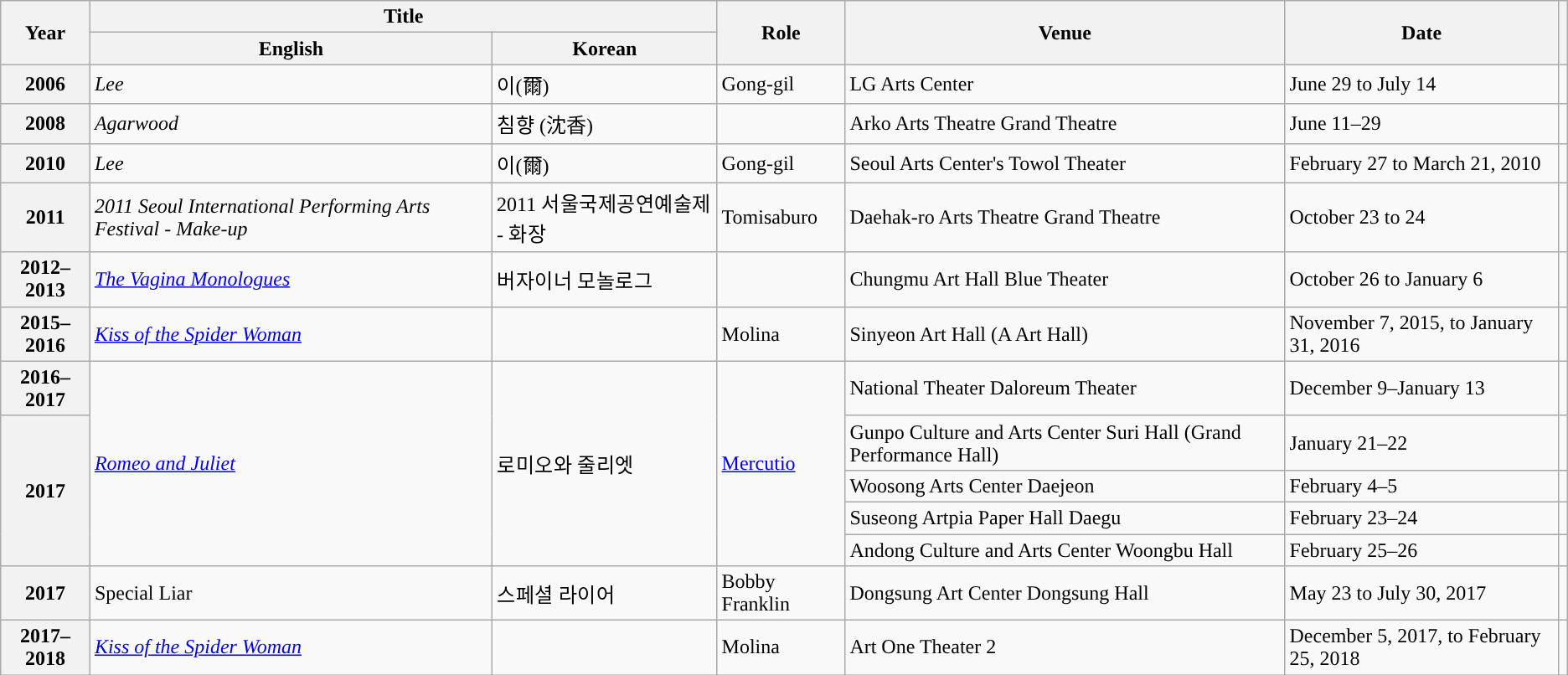<table class="wikitable sortable plainrowheaders" style="text-align:left; font-size:100%;">
<tr>
<th scope="col" rowspan="2">Year</th>
<th scope="col" colspan="2">Title</th>
<th scope="col" rowspan="2">Role</th>
<th scope="col" rowspan="2" class="unsortable">Venue</th>
<th scope="col" rowspan="2">Date</th>
<th rowspan="2" scope="col" class="unsortable"></th>
</tr>
<tr>
<th>English</th>
<th>Korean</th>
</tr>
<tr>
<th scope="row">2006</th>
<td><em>Lee</em></td>
<td>이(爾)</td>
<td>Gong-gil</td>
<td>LG Arts Center</td>
<td>June 29 to July 14</td>
<td></td>
</tr>
<tr>
<th scope="row">2008</th>
<td><em>Agarwood</em></td>
<td>침향 (沈香)</td>
<td></td>
<td>Arko Arts Theatre Grand Theatre</td>
<td>June 11–29</td>
<td></td>
</tr>
<tr>
<th scope="row">2010</th>
<td><em>Lee</em></td>
<td>이(爾)</td>
<td>Gong-gil</td>
<td>Seoul Arts Center's Towol Theater</td>
<td>February 27 to March 21, 2010</td>
<td></td>
</tr>
<tr>
<th scope="row">2011</th>
<td><em>2011 Seoul International Performing Arts Festival - Make-up</em></td>
<td>2011 서울국제공연예술제 - 화장</td>
<td>Tomisaburo</td>
<td>Daehak-ro Arts Theatre Grand Theatre</td>
<td>October 23 to 24</td>
<td></td>
</tr>
<tr>
<th scope="row">2012–2013</th>
<td><em><a href='#'>The Vagina Monologues</a></em></td>
<td>버자이너 모놀로그</td>
<td></td>
<td>Chungmu Art Hall Blue Theater</td>
<td>October 26 to January 6</td>
<td></td>
</tr>
<tr>
<th scope="row">2015–2016</th>
<td><em><a href='#'>Kiss of the Spider Woman</a></em></td>
<td></td>
<td>Molina</td>
<td>Sinyeon Art Hall (A Art Hall)</td>
<td>November 7, 2015, to January 31, 2016</td>
<td style="text-align:center;"></td>
</tr>
<tr>
<th scope="row">2016–2017</th>
<td rowspan="5"><em><a href='#'>Romeo and Juliet</a></em></td>
<td rowspan="5">로미오와 줄리엣</td>
<td rowspan="5"><a href='#'>Mercutio</a></td>
<td>National Theater Daloreum Theater</td>
<td>December 9–January 13</td>
<td></td>
</tr>
<tr>
<th scope="row" rowspan="4">2017</th>
<td>Gunpo Culture and Arts Center Suri Hall (Grand Performance Hall)</td>
<td>January 21–22</td>
<td></td>
</tr>
<tr>
<td>Woosong Arts Center Daejeon</td>
<td>February 4–5</td>
<td></td>
</tr>
<tr>
<td>Suseong Artpia Paper Hall Daegu</td>
<td>February 23–24</td>
<td></td>
</tr>
<tr>
<td>Andong Culture and Arts Center Woongbu Hall</td>
<td>February 25–26</td>
<td></td>
</tr>
<tr>
<th scope="row">2017</th>
<td>Special Liar</td>
<td>스페셜 라이어</td>
<td>Bobby Franklin</td>
<td>Dongsung Art Center Dongsung Hall</td>
<td>May 23 to July 30, 2017</td>
<td></td>
</tr>
<tr>
<th scope="row">2017–2018</th>
<td><em><a href='#'>Kiss of the Spider Woman</a></em></td>
<td></td>
<td>Molina</td>
<td>Art One Theater 2</td>
<td>December 5, 2017, to February 25, 2018</td>
<td></td>
</tr>
</table>
